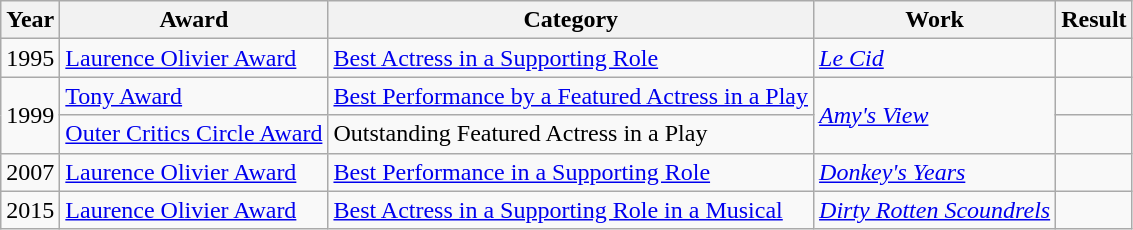<table class="wikitable">
<tr>
<th>Year</th>
<th>Award</th>
<th>Category</th>
<th>Work</th>
<th>Result</th>
</tr>
<tr>
<td>1995</td>
<td><a href='#'>Laurence Olivier Award</a></td>
<td><a href='#'>Best Actress in a Supporting Role</a></td>
<td><em><a href='#'>Le Cid</a></em></td>
<td></td>
</tr>
<tr>
<td rowspan="2">1999</td>
<td><a href='#'>Tony Award</a></td>
<td><a href='#'>Best Performance by a Featured Actress in a Play</a></td>
<td rowspan="2"><em><a href='#'>Amy's View</a></em></td>
<td></td>
</tr>
<tr>
<td><a href='#'>Outer Critics Circle Award</a></td>
<td>Outstanding Featured Actress in a Play</td>
<td></td>
</tr>
<tr>
<td>2007</td>
<td><a href='#'>Laurence Olivier Award</a></td>
<td><a href='#'>Best Performance in a Supporting Role</a></td>
<td><em><a href='#'>Donkey's Years</a></em></td>
<td></td>
</tr>
<tr>
<td>2015</td>
<td><a href='#'>Laurence Olivier Award</a></td>
<td><a href='#'>Best Actress in a Supporting Role in a Musical</a></td>
<td><em><a href='#'>Dirty Rotten Scoundrels</a></em></td>
<td></td>
</tr>
</table>
